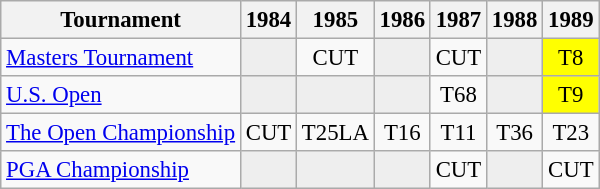<table class="wikitable" style="font-size:95%;text-align:center;">
<tr>
<th>Tournament</th>
<th>1984</th>
<th>1985</th>
<th>1986</th>
<th>1987</th>
<th>1988</th>
<th>1989</th>
</tr>
<tr>
<td align=left><a href='#'>Masters Tournament</a></td>
<td style="background:#eeeeee;"></td>
<td>CUT</td>
<td style="background:#eeeeee;"></td>
<td>CUT</td>
<td style="background:#eeeeee;"></td>
<td style="background:yellow;">T8</td>
</tr>
<tr>
<td align=left><a href='#'>U.S. Open</a></td>
<td style="background:#eeeeee;"></td>
<td style="background:#eeeeee;"></td>
<td style="background:#eeeeee;"></td>
<td>T68</td>
<td style="background:#eeeeee;"></td>
<td style="background:yellow;">T9</td>
</tr>
<tr>
<td align=left><a href='#'>The Open Championship</a></td>
<td>CUT</td>
<td>T25<span>LA</span></td>
<td>T16</td>
<td>T11</td>
<td>T36</td>
<td>T23</td>
</tr>
<tr>
<td align=left><a href='#'>PGA Championship</a></td>
<td style="background:#eeeeee;"></td>
<td style="background:#eeeeee;"></td>
<td style="background:#eeeeee;"></td>
<td>CUT</td>
<td style="background:#eeeeee;"></td>
<td>CUT</td>
</tr>
</table>
